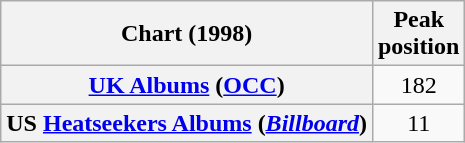<table class="wikitable sortable plainrowheaders" style="text-align:center">
<tr>
<th>Chart (1998)</th>
<th>Peak<br>position</th>
</tr>
<tr>
<th scope=row><a href='#'>UK Albums</a> (<a href='#'>OCC</a>)</th>
<td align="center">182</td>
</tr>
<tr>
<th scope=row>US <a href='#'>Heatseekers Albums</a> (<em><a href='#'>Billboard</a></em>)</th>
<td align="center">11</td>
</tr>
</table>
